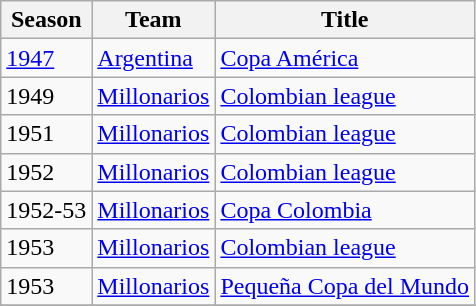<table class="wikitable">
<tr>
<th>Season</th>
<th>Team</th>
<th>Title</th>
</tr>
<tr>
<td><a href='#'>1947</a></td>
<td><a href='#'>Argentina</a></td>
<td><a href='#'>Copa América</a></td>
</tr>
<tr>
<td>1949</td>
<td><a href='#'>Millonarios</a></td>
<td><a href='#'>Colombian league</a></td>
</tr>
<tr>
<td>1951</td>
<td><a href='#'>Millonarios</a></td>
<td><a href='#'>Colombian league</a></td>
</tr>
<tr>
<td>1952</td>
<td><a href='#'>Millonarios</a></td>
<td><a href='#'>Colombian league</a></td>
</tr>
<tr>
<td>1952-53</td>
<td><a href='#'>Millonarios</a></td>
<td><a href='#'>Copa Colombia</a></td>
</tr>
<tr>
<td>1953</td>
<td><a href='#'>Millonarios</a></td>
<td><a href='#'>Colombian league</a></td>
</tr>
<tr>
<td>1953</td>
<td><a href='#'>Millonarios</a></td>
<td><a href='#'>Pequeña Copa del Mundo</a></td>
</tr>
<tr>
</tr>
</table>
